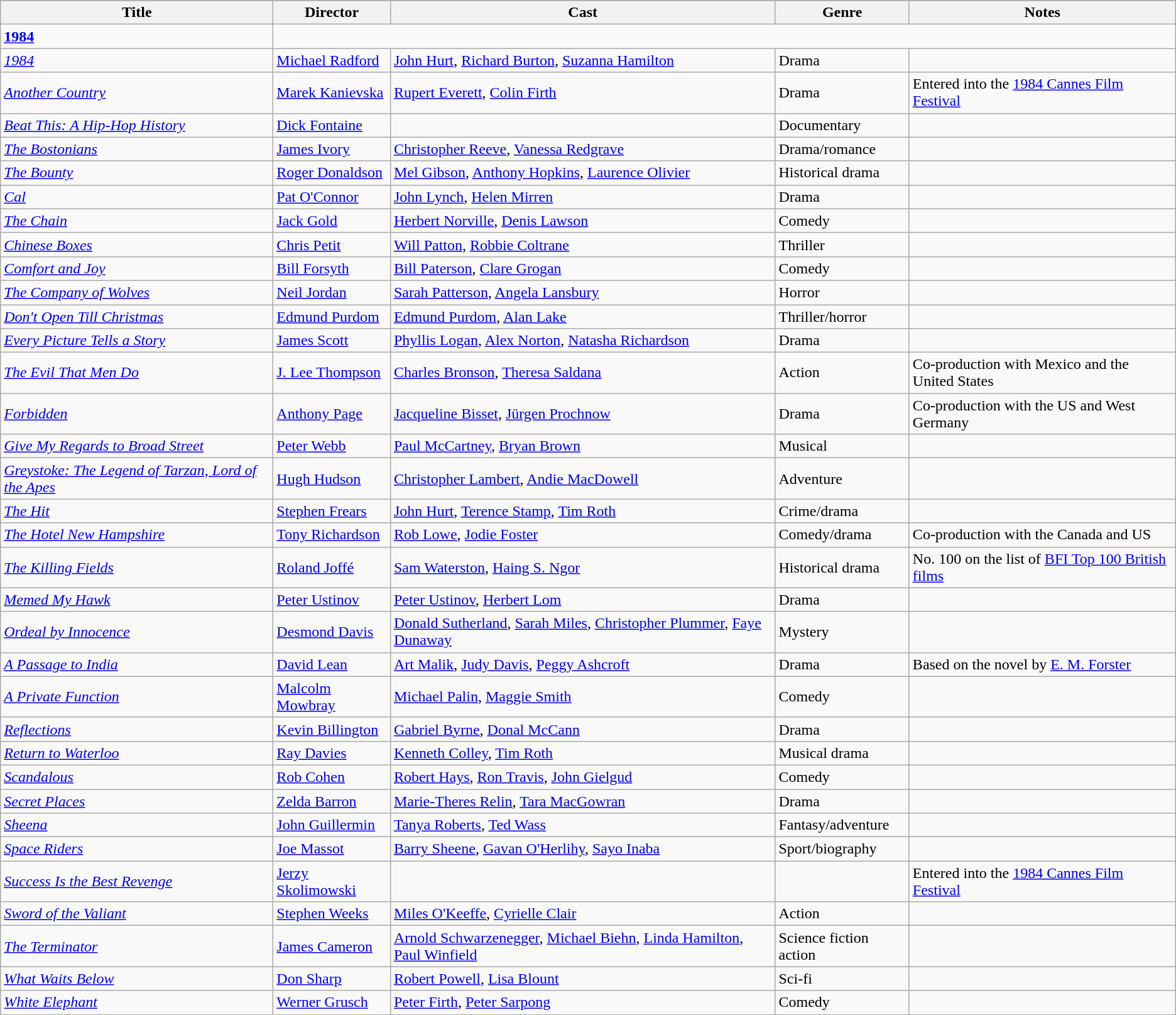<table class="wikitable">
<tr>
</tr>
<tr>
<th>Title</th>
<th>Director</th>
<th>Cast</th>
<th>Genre</th>
<th>Notes</th>
</tr>
<tr>
<td><strong><a href='#'>1984</a></strong></td>
</tr>
<tr>
<td><em><a href='#'>1984</a></em></td>
<td><a href='#'>Michael Radford</a></td>
<td><a href='#'>John Hurt</a>, <a href='#'>Richard Burton</a>, <a href='#'>Suzanna Hamilton</a></td>
<td>Drama</td>
<td></td>
</tr>
<tr>
<td><em><a href='#'>Another Country</a></em></td>
<td><a href='#'>Marek Kanievska</a></td>
<td><a href='#'>Rupert Everett</a>, <a href='#'>Colin Firth</a></td>
<td>Drama</td>
<td>Entered into the <a href='#'>1984 Cannes Film Festival</a></td>
</tr>
<tr>
<td><em><a href='#'>Beat This: A Hip-Hop History</a></em></td>
<td><a href='#'>Dick Fontaine</a></td>
<td></td>
<td>Documentary</td>
<td></td>
</tr>
<tr>
<td><em><a href='#'>The Bostonians</a></em></td>
<td><a href='#'>James Ivory</a></td>
<td><a href='#'>Christopher Reeve</a>, <a href='#'>Vanessa Redgrave</a></td>
<td>Drama/romance</td>
<td></td>
</tr>
<tr>
<td><em><a href='#'>The Bounty</a></em></td>
<td><a href='#'>Roger Donaldson</a></td>
<td><a href='#'>Mel Gibson</a>, <a href='#'>Anthony Hopkins</a>, <a href='#'>Laurence Olivier</a></td>
<td>Historical drama</td>
<td></td>
</tr>
<tr>
<td><em><a href='#'>Cal</a></em></td>
<td><a href='#'>Pat O'Connor</a></td>
<td><a href='#'>John Lynch</a>, <a href='#'>Helen Mirren</a></td>
<td>Drama</td>
<td></td>
</tr>
<tr>
<td><em><a href='#'>The Chain</a></em></td>
<td><a href='#'>Jack Gold</a></td>
<td><a href='#'>Herbert Norville</a>, <a href='#'>Denis Lawson</a></td>
<td>Comedy</td>
<td></td>
</tr>
<tr>
<td><em><a href='#'>Chinese Boxes</a></em></td>
<td><a href='#'>Chris Petit</a></td>
<td><a href='#'>Will Patton</a>, <a href='#'>Robbie Coltrane</a></td>
<td>Thriller</td>
<td></td>
</tr>
<tr>
<td><em><a href='#'>Comfort and Joy</a></em></td>
<td><a href='#'>Bill Forsyth</a></td>
<td><a href='#'>Bill Paterson</a>, <a href='#'>Clare Grogan</a></td>
<td>Comedy</td>
<td></td>
</tr>
<tr>
<td><em><a href='#'>The Company of Wolves</a></em></td>
<td><a href='#'>Neil Jordan</a></td>
<td><a href='#'>Sarah Patterson</a>, <a href='#'>Angela Lansbury</a></td>
<td>Horror</td>
<td></td>
</tr>
<tr>
<td><em><a href='#'>Don't Open Till Christmas</a></em></td>
<td><a href='#'>Edmund Purdom</a></td>
<td><a href='#'>Edmund Purdom</a>, <a href='#'>Alan Lake</a></td>
<td>Thriller/horror</td>
<td></td>
</tr>
<tr>
<td><em><a href='#'>Every Picture Tells a Story</a></em></td>
<td><a href='#'>James Scott</a></td>
<td><a href='#'>Phyllis Logan</a>, <a href='#'>Alex Norton</a>, <a href='#'>Natasha Richardson</a></td>
<td>Drama</td>
<td></td>
</tr>
<tr>
<td><em><a href='#'>The Evil That Men Do</a></em></td>
<td><a href='#'>J. Lee Thompson</a></td>
<td><a href='#'>Charles Bronson</a>, <a href='#'>Theresa Saldana</a></td>
<td>Action</td>
<td>Co-production with Mexico and the United States</td>
</tr>
<tr>
<td><em><a href='#'>Forbidden</a></em></td>
<td><a href='#'>Anthony Page</a></td>
<td><a href='#'>Jacqueline Bisset</a>, <a href='#'>Jürgen Prochnow</a></td>
<td>Drama</td>
<td>Co-production with the US and West Germany</td>
</tr>
<tr>
<td><em><a href='#'>Give My Regards to Broad Street</a></em></td>
<td><a href='#'>Peter Webb</a></td>
<td><a href='#'>Paul McCartney</a>, <a href='#'>Bryan Brown</a></td>
<td>Musical</td>
<td></td>
</tr>
<tr>
<td><em><a href='#'>Greystoke: The Legend of Tarzan, Lord of the Apes</a></em></td>
<td><a href='#'>Hugh Hudson</a></td>
<td><a href='#'>Christopher Lambert</a>, <a href='#'>Andie MacDowell</a></td>
<td>Adventure</td>
<td></td>
</tr>
<tr>
<td><em><a href='#'>The Hit</a></em></td>
<td><a href='#'>Stephen Frears</a></td>
<td><a href='#'>John Hurt</a>, <a href='#'>Terence Stamp</a>, <a href='#'>Tim Roth</a></td>
<td>Crime/drama</td>
<td></td>
</tr>
<tr>
<td><em><a href='#'>The Hotel New Hampshire</a></em></td>
<td><a href='#'>Tony Richardson</a></td>
<td><a href='#'>Rob Lowe</a>, <a href='#'>Jodie Foster</a></td>
<td>Comedy/drama</td>
<td>Co-production with the Canada and US</td>
</tr>
<tr>
<td><em><a href='#'>The Killing Fields</a></em></td>
<td><a href='#'>Roland Joffé</a></td>
<td><a href='#'>Sam Waterston</a>, <a href='#'>Haing S. Ngor</a></td>
<td>Historical drama</td>
<td>No. 100 on the list of <a href='#'>BFI Top 100 British films</a></td>
</tr>
<tr>
<td><em><a href='#'>Memed My Hawk</a></em></td>
<td><a href='#'>Peter Ustinov</a></td>
<td><a href='#'>Peter Ustinov</a>, <a href='#'>Herbert Lom</a></td>
<td>Drama</td>
<td></td>
</tr>
<tr>
<td><em><a href='#'>Ordeal by Innocence</a></em></td>
<td><a href='#'>Desmond Davis</a></td>
<td><a href='#'>Donald Sutherland</a>, <a href='#'>Sarah Miles</a>, <a href='#'>Christopher Plummer</a>, <a href='#'>Faye Dunaway</a></td>
<td>Mystery</td>
</tr>
<tr>
<td><em><a href='#'>A Passage to India</a></em></td>
<td><a href='#'>David Lean</a></td>
<td><a href='#'>Art Malik</a>, <a href='#'>Judy Davis</a>, <a href='#'>Peggy Ashcroft</a></td>
<td>Drama</td>
<td>Based on the novel by <a href='#'>E. M. Forster</a></td>
</tr>
<tr>
<td><em><a href='#'>A Private Function</a></em></td>
<td><a href='#'>Malcolm Mowbray</a></td>
<td><a href='#'>Michael Palin</a>, <a href='#'>Maggie Smith</a></td>
<td>Comedy</td>
<td></td>
</tr>
<tr>
<td><em><a href='#'>Reflections</a></em></td>
<td><a href='#'>Kevin Billington</a></td>
<td><a href='#'>Gabriel Byrne</a>, <a href='#'>Donal McCann</a></td>
<td>Drama</td>
<td></td>
</tr>
<tr>
<td><em><a href='#'>Return to Waterloo</a></em></td>
<td><a href='#'>Ray Davies</a></td>
<td><a href='#'>Kenneth Colley</a>, <a href='#'>Tim Roth</a></td>
<td>Musical drama</td>
<td></td>
</tr>
<tr>
<td><em><a href='#'>Scandalous</a></em></td>
<td><a href='#'>Rob Cohen</a></td>
<td><a href='#'>Robert Hays</a>, <a href='#'>Ron Travis</a>, <a href='#'>John Gielgud</a></td>
<td>Comedy</td>
<td></td>
</tr>
<tr>
<td><em><a href='#'>Secret Places</a></em></td>
<td><a href='#'>Zelda Barron</a></td>
<td><a href='#'>Marie-Theres Relin</a>, <a href='#'>Tara MacGowran</a></td>
<td>Drama</td>
<td></td>
</tr>
<tr>
<td><em><a href='#'>Sheena</a></em></td>
<td><a href='#'>John Guillermin</a></td>
<td><a href='#'>Tanya Roberts</a>, <a href='#'>Ted Wass</a></td>
<td>Fantasy/adventure</td>
<td></td>
</tr>
<tr>
<td><em><a href='#'>Space Riders</a></em></td>
<td><a href='#'>Joe Massot</a></td>
<td><a href='#'>Barry Sheene</a>, <a href='#'>Gavan O'Herlihy</a>, <a href='#'>Sayo Inaba</a></td>
<td>Sport/biography</td>
<td></td>
</tr>
<tr>
<td><em><a href='#'>Success Is the Best Revenge</a></em></td>
<td><a href='#'>Jerzy Skolimowski</a></td>
<td></td>
<td></td>
<td>Entered into the <a href='#'>1984 Cannes Film Festival</a></td>
</tr>
<tr>
<td><em><a href='#'>Sword of the Valiant</a></em></td>
<td><a href='#'>Stephen Weeks</a></td>
<td><a href='#'>Miles O'Keeffe</a>, <a href='#'>Cyrielle Clair</a></td>
<td>Action</td>
<td></td>
</tr>
<tr>
<td><em><a href='#'>The Terminator</a></em></td>
<td><a href='#'>James Cameron</a></td>
<td><a href='#'>Arnold Schwarzenegger</a>, <a href='#'>Michael Biehn</a>, <a href='#'>Linda Hamilton</a>, <a href='#'>Paul Winfield</a></td>
<td>Science fiction action</td>
<td></td>
</tr>
<tr>
<td><em><a href='#'>What Waits Below</a></em></td>
<td><a href='#'>Don Sharp</a></td>
<td><a href='#'>Robert Powell</a>, <a href='#'>Lisa Blount</a></td>
<td>Sci-fi</td>
<td></td>
</tr>
<tr>
<td><em><a href='#'>White Elephant</a></em></td>
<td><a href='#'>Werner Grusch</a></td>
<td><a href='#'>Peter Firth</a>, <a href='#'>Peter Sarpong</a></td>
<td>Comedy</td>
<td></td>
</tr>
<tr>
</tr>
</table>
